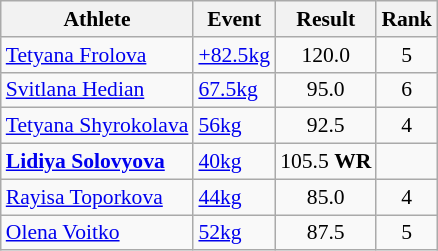<table class=wikitable style="font-size:90%">
<tr>
<th>Athlete</th>
<th>Event</th>
<th>Result</th>
<th>Rank</th>
</tr>
<tr>
<td><a href='#'>Tetyana Frolova</a></td>
<td><a href='#'>+82.5kg</a></td>
<td style="text-align:center;">120.0</td>
<td style="text-align:center;">5</td>
</tr>
<tr>
<td><a href='#'>Svitlana Hedian</a></td>
<td><a href='#'>67.5kg</a></td>
<td style="text-align:center;">95.0</td>
<td style="text-align:center;">6</td>
</tr>
<tr>
<td><a href='#'>Tetyana Shyrokolava</a></td>
<td><a href='#'>56kg</a></td>
<td style="text-align:center;">92.5</td>
<td style="text-align:center;">4</td>
</tr>
<tr>
<td><strong><a href='#'>Lidiya Solovyova</a></strong></td>
<td><a href='#'>40kg</a></td>
<td style="text-align:center;">105.5 <strong>WR</strong></td>
<td style="text-align:center;"></td>
</tr>
<tr>
<td><a href='#'>Rayisa Toporkova</a></td>
<td><a href='#'>44kg</a></td>
<td style="text-align:center;">85.0</td>
<td style="text-align:center;">4</td>
</tr>
<tr>
<td><a href='#'>Olena Voitko</a></td>
<td><a href='#'>52kg</a></td>
<td style="text-align:center;">87.5</td>
<td style="text-align:center;">5</td>
</tr>
</table>
